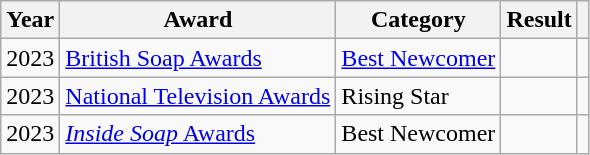<table class="wikitable">
<tr>
<th>Year</th>
<th>Award</th>
<th>Category</th>
<th>Result</th>
<th></th>
</tr>
<tr>
<td>2023</td>
<td><a href='#'>British Soap Awards</a></td>
<td><a href='#'>Best Newcomer</a></td>
<td></td>
<td align="center"></td>
</tr>
<tr>
<td>2023</td>
<td><a href='#'>National Television Awards</a></td>
<td>Rising Star</td>
<td></td>
<td align="center"></td>
</tr>
<tr>
<td>2023</td>
<td><a href='#'><em>Inside Soap</em> Awards</a></td>
<td>Best Newcomer</td>
<td></td>
<td align="center"></td>
</tr>
</table>
